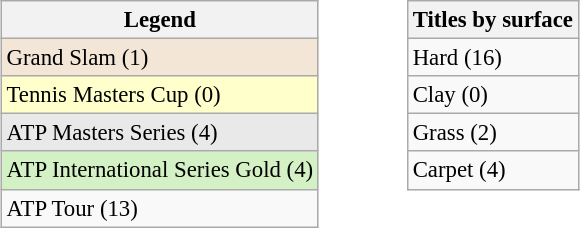<table width=43%>
<tr>
<td valign=top width=33% align=left><br><table class="wikitable" style=font-size:95%>
<tr>
<th>Legend</th>
</tr>
<tr bgcolor="#f3e6d7">
<td>Grand Slam (1)</td>
</tr>
<tr bgcolor="ffffcc">
<td>Tennis Masters Cup (0)</td>
</tr>
<tr bgcolor="#e9e9e9">
<td>ATP Masters Series (4)</td>
</tr>
<tr bgcolor="#d4f1c5">
<td>ATP International Series Gold (4)</td>
</tr>
<tr>
<td>ATP Tour (13)</td>
</tr>
</table>
</td>
<td valign=top width=33% align=left><br><table class="wikitable" style=font-size:95%>
<tr>
<th>Titles by surface</th>
</tr>
<tr>
<td>Hard (16)</td>
</tr>
<tr>
<td>Clay (0)</td>
</tr>
<tr>
<td>Grass (2)</td>
</tr>
<tr>
<td>Carpet (4)</td>
</tr>
</table>
</td>
</tr>
</table>
